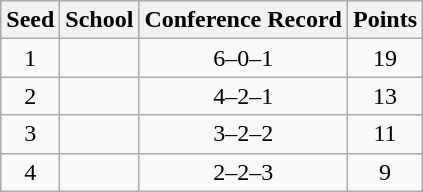<table class="wikitable" style="text-align:center">
<tr>
<th>Seed</th>
<th>School</th>
<th>Conference Record</th>
<th>Points</th>
</tr>
<tr>
<td>1</td>
<td></td>
<td>6–0–1</td>
<td>19</td>
</tr>
<tr>
<td>2</td>
<td></td>
<td>4–2–1</td>
<td>13</td>
</tr>
<tr>
<td>3</td>
<td></td>
<td>3–2–2</td>
<td>11</td>
</tr>
<tr>
<td>4</td>
<td></td>
<td>2–2–3</td>
<td>9</td>
</tr>
</table>
